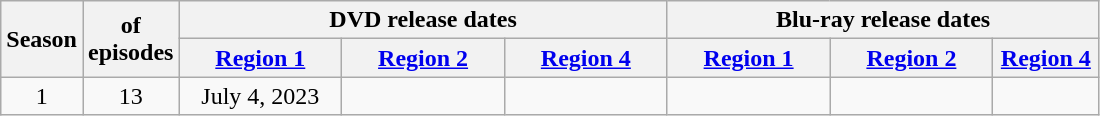<table class="wikitable plainrowheaders" style="text-align:center; width:58%;">
<tr>
<th scope="col" rowspan="2" style="width:5%;">Season</th>
<th scope="col" rowspan="2" style="width:5%;"> of<br>episodes</th>
<th scope="col" colspan="3" style="width:48%;">DVD release dates</th>
<th scope="col" colspan="3" style="width:48%;">Blu-ray release dates</th>
</tr>
<tr>
<th scope="col" style="width:16%;"><a href='#'>Region 1</a></th>
<th scope="col" style="width:16%;"><a href='#'>Region 2</a></th>
<th scope="col" style="width:16%;"><a href='#'>Region 4</a></th>
<th scope="col" style="width:16%;"><a href='#'>Region 1</a></th>
<th scope="col" style="width:16%;"><a href='#'>Region 2</a></th>
<th scope="col" style="width:16%;"><a href='#'>Region 4</a></th>
</tr>
<tr>
<td scope="row">1</td>
<td>13</td>
<td>July 4, 2023</td>
<td></td>
<td></td>
<td></td>
<td></td>
<td></td>
</tr>
</table>
